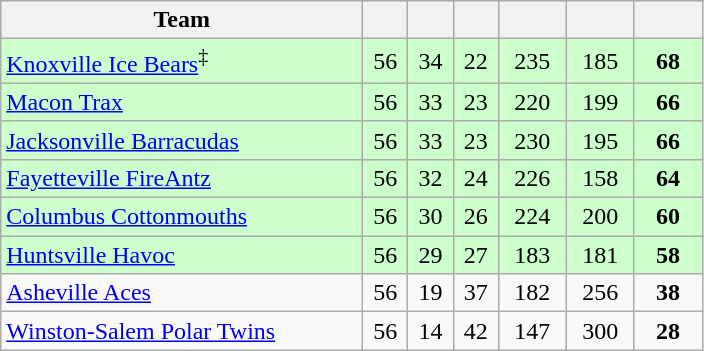<table class="wikitable">
<tr>
<th width="40%">Team</th>
<th width="5%"></th>
<th width="5%"></th>
<th width="5%"></th>
<th width="7.5%"></th>
<th width="7.5%"></th>
<th width="7.5%"></th>
</tr>
<tr align=center bgcolor="#CCFFCC">
<td align=left><a href='#'>Knoxville Ice Bears</a><sup>‡</sup></td>
<td>56</td>
<td>34</td>
<td>22</td>
<td>235</td>
<td>185</td>
<td><strong>68</strong></td>
</tr>
<tr align=center bgcolor="#CCFFCC">
<td align=left><a href='#'>Macon Trax</a></td>
<td>56</td>
<td>33</td>
<td>23</td>
<td>220</td>
<td>199</td>
<td><strong>66</strong></td>
</tr>
<tr align=center bgcolor="#CCFFCC">
<td align=left><a href='#'>Jacksonville Barracudas</a></td>
<td>56</td>
<td>33</td>
<td>23</td>
<td>230</td>
<td>195</td>
<td><strong>66</strong></td>
</tr>
<tr align=center bgcolor="#CCFFCC">
<td align=left><a href='#'>Fayetteville FireAntz</a></td>
<td>56</td>
<td>32</td>
<td>24</td>
<td>226</td>
<td>158</td>
<td><strong>64</strong></td>
</tr>
<tr align=center bgcolor="#CCFFCC">
<td align=left><a href='#'>Columbus Cottonmouths</a></td>
<td>56</td>
<td>30</td>
<td>26</td>
<td>224</td>
<td>200</td>
<td><strong>60</strong></td>
</tr>
<tr align=center bgcolor="#CCFFCC">
<td align=left><a href='#'>Huntsville Havoc</a></td>
<td>56</td>
<td>29</td>
<td>27</td>
<td>183</td>
<td>181</td>
<td><strong>58</strong></td>
</tr>
<tr align=center>
<td align=left><a href='#'>Asheville Aces</a></td>
<td>56</td>
<td>19</td>
<td>37</td>
<td>182</td>
<td>256</td>
<td><strong>38</strong></td>
</tr>
<tr align=center>
<td align=left><a href='#'>Winston-Salem Polar Twins</a></td>
<td>56</td>
<td>14</td>
<td>42</td>
<td>147</td>
<td>300</td>
<td><strong>28</strong></td>
</tr>
</table>
